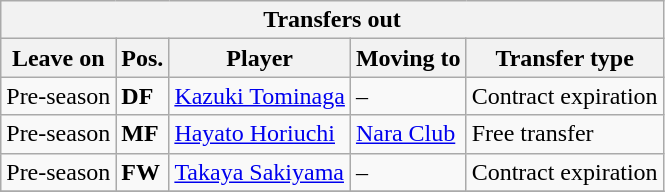<table class="wikitable sortable" style=“text-align:left;>
<tr>
<th colspan="5">Transfers out</th>
</tr>
<tr>
<th>Leave on</th>
<th>Pos.</th>
<th>Player</th>
<th>Moving to</th>
<th>Transfer type</th>
</tr>
<tr>
<td>Pre-season</td>
<td><strong>DF</strong></td>
<td> <a href='#'>Kazuki Tominaga</a></td>
<td>–</td>
<td>Contract expiration</td>
</tr>
<tr>
<td>Pre-season</td>
<td><strong>MF</strong></td>
<td> <a href='#'>Hayato Horiuchi</a></td>
<td> <a href='#'>Nara Club</a></td>
<td>Free transfer</td>
</tr>
<tr>
<td>Pre-season</td>
<td><strong>FW</strong></td>
<td> <a href='#'>Takaya Sakiyama</a></td>
<td>–</td>
<td>Contract expiration</td>
</tr>
<tr>
</tr>
</table>
